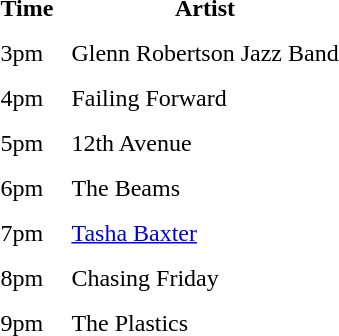<table border="0" cellpadding="5">
<tr>
<th>Time</th>
<th>Artist</th>
</tr>
<tr>
<td>3pm</td>
<td>Glenn Robertson Jazz Band</td>
</tr>
<tr>
<td>4pm</td>
<td>Failing Forward</td>
</tr>
<tr>
<td>5pm</td>
<td>12th Avenue</td>
</tr>
<tr>
<td>6pm</td>
<td>The Beams</td>
</tr>
<tr>
<td>7pm</td>
<td><a href='#'>Tasha Baxter</a></td>
</tr>
<tr>
<td>8pm</td>
<td>Chasing Friday</td>
</tr>
<tr>
<td>9pm</td>
<td>The Plastics</td>
</tr>
</table>
